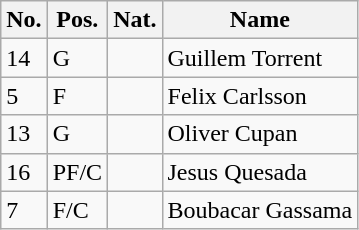<table class="wikitable">
<tr>
<th>No.</th>
<th>Pos.</th>
<th>Nat.</th>
<th>Name</th>
</tr>
<tr>
<td>14</td>
<td>G</td>
<td></td>
<td>Guillem Torrent</td>
</tr>
<tr>
<td>5</td>
<td>F</td>
<td></td>
<td>Felix Carlsson</td>
</tr>
<tr>
<td>13</td>
<td>G</td>
<td></td>
<td>Oliver Cupan</td>
</tr>
<tr>
<td>16</td>
<td>PF/C</td>
<td></td>
<td>Jesus Quesada</td>
</tr>
<tr>
<td>7</td>
<td>F/C</td>
<td></td>
<td>Boubacar Gassama</td>
</tr>
</table>
